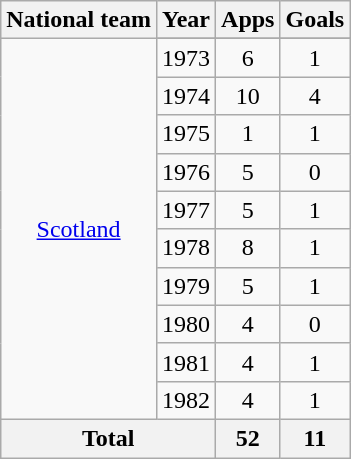<table class="wikitable" style="text-align: center;">
<tr>
<th>National team</th>
<th>Year</th>
<th>Apps</th>
<th>Goals</th>
</tr>
<tr>
<td rowspan=11><a href='#'>Scotland</a></td>
</tr>
<tr>
<td>1973</td>
<td>6</td>
<td>1</td>
</tr>
<tr>
<td>1974</td>
<td>10</td>
<td>4</td>
</tr>
<tr>
<td>1975</td>
<td>1</td>
<td>1</td>
</tr>
<tr>
<td>1976</td>
<td>5</td>
<td>0</td>
</tr>
<tr>
<td>1977</td>
<td>5</td>
<td>1</td>
</tr>
<tr>
<td>1978</td>
<td>8</td>
<td>1</td>
</tr>
<tr>
<td>1979</td>
<td>5</td>
<td>1</td>
</tr>
<tr>
<td>1980</td>
<td>4</td>
<td>0</td>
</tr>
<tr>
<td>1981</td>
<td>4</td>
<td>1</td>
</tr>
<tr>
<td>1982</td>
<td>4</td>
<td>1</td>
</tr>
<tr>
<th colspan=2>Total</th>
<th>52</th>
<th>11</th>
</tr>
</table>
